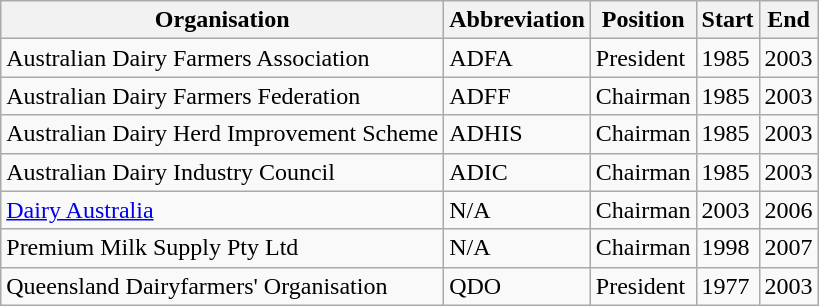<table class="wikitable">
<tr>
<th>Organisation</th>
<th>Abbreviation</th>
<th>Position</th>
<th>Start</th>
<th>End</th>
</tr>
<tr>
<td>Australian Dairy Farmers Association</td>
<td>ADFA</td>
<td>President</td>
<td>1985</td>
<td>2003</td>
</tr>
<tr>
<td>Australian Dairy Farmers Federation</td>
<td>ADFF</td>
<td>Chairman</td>
<td>1985</td>
<td>2003</td>
</tr>
<tr>
<td>Australian Dairy Herd Improvement Scheme</td>
<td>ADHIS</td>
<td>Chairman</td>
<td>1985</td>
<td>2003</td>
</tr>
<tr>
<td>Australian Dairy Industry Council</td>
<td>ADIC</td>
<td>Chairman</td>
<td>1985</td>
<td>2003</td>
</tr>
<tr>
<td><a href='#'>Dairy Australia</a></td>
<td>N/A</td>
<td>Chairman</td>
<td>2003</td>
<td>2006</td>
</tr>
<tr>
<td>Premium Milk Supply Pty Ltd</td>
<td>N/A</td>
<td>Chairman</td>
<td>1998</td>
<td>2007</td>
</tr>
<tr>
<td>Queensland Dairyfarmers' Organisation</td>
<td>QDO</td>
<td>President</td>
<td>1977</td>
<td>2003</td>
</tr>
</table>
